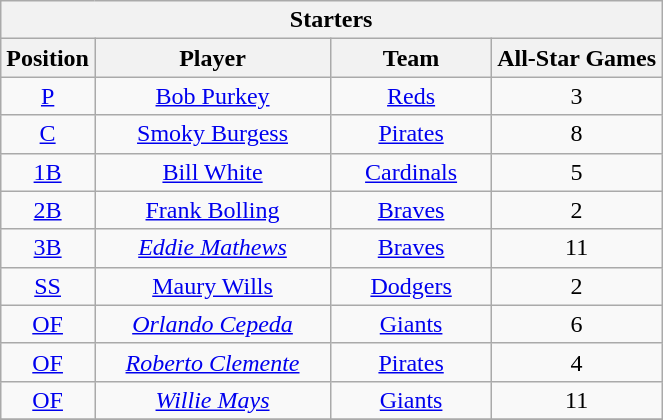<table class="wikitable" style="font-size: 100%; text-align:right;">
<tr>
<th colspan="4">Starters</th>
</tr>
<tr>
<th>Position</th>
<th width="150">Player</th>
<th width="100">Team</th>
<th>All-Star Games</th>
</tr>
<tr>
<td align="center"><a href='#'>P</a></td>
<td align="center"><a href='#'>Bob Purkey</a></td>
<td align="center"><a href='#'>Reds</a></td>
<td align="center">3</td>
</tr>
<tr>
<td align="center"><a href='#'>C</a></td>
<td align="center"><a href='#'>Smoky Burgess</a></td>
<td align="center"><a href='#'>Pirates</a></td>
<td align="center">8</td>
</tr>
<tr>
<td align="center"><a href='#'>1B</a></td>
<td align="center"><a href='#'>Bill White</a></td>
<td align="center"><a href='#'>Cardinals</a></td>
<td align="center">5</td>
</tr>
<tr>
<td align="center"><a href='#'>2B</a></td>
<td align="center"><a href='#'>Frank Bolling</a></td>
<td align="center"><a href='#'>Braves</a></td>
<td align="center">2</td>
</tr>
<tr>
<td align="center"><a href='#'>3B</a></td>
<td align="center"><em><a href='#'>Eddie Mathews</a></em></td>
<td align="center"><a href='#'>Braves</a></td>
<td align="center">11</td>
</tr>
<tr>
<td align="center"><a href='#'>SS</a></td>
<td align="center"><a href='#'>Maury Wills</a></td>
<td align="center"><a href='#'>Dodgers</a></td>
<td align="center">2</td>
</tr>
<tr>
<td align="center"><a href='#'>OF</a></td>
<td align="center"><em><a href='#'>Orlando Cepeda</a></em></td>
<td align="center"><a href='#'>Giants</a></td>
<td align="center">6</td>
</tr>
<tr>
<td align="center"><a href='#'>OF</a></td>
<td align="center"><em><a href='#'>Roberto Clemente</a></em></td>
<td align="center"><a href='#'>Pirates</a></td>
<td align="center">4</td>
</tr>
<tr>
<td align="center"><a href='#'>OF</a></td>
<td align="center"><em><a href='#'>Willie Mays</a></em></td>
<td align="center"><a href='#'>Giants</a></td>
<td align="center">11</td>
</tr>
<tr>
</tr>
</table>
